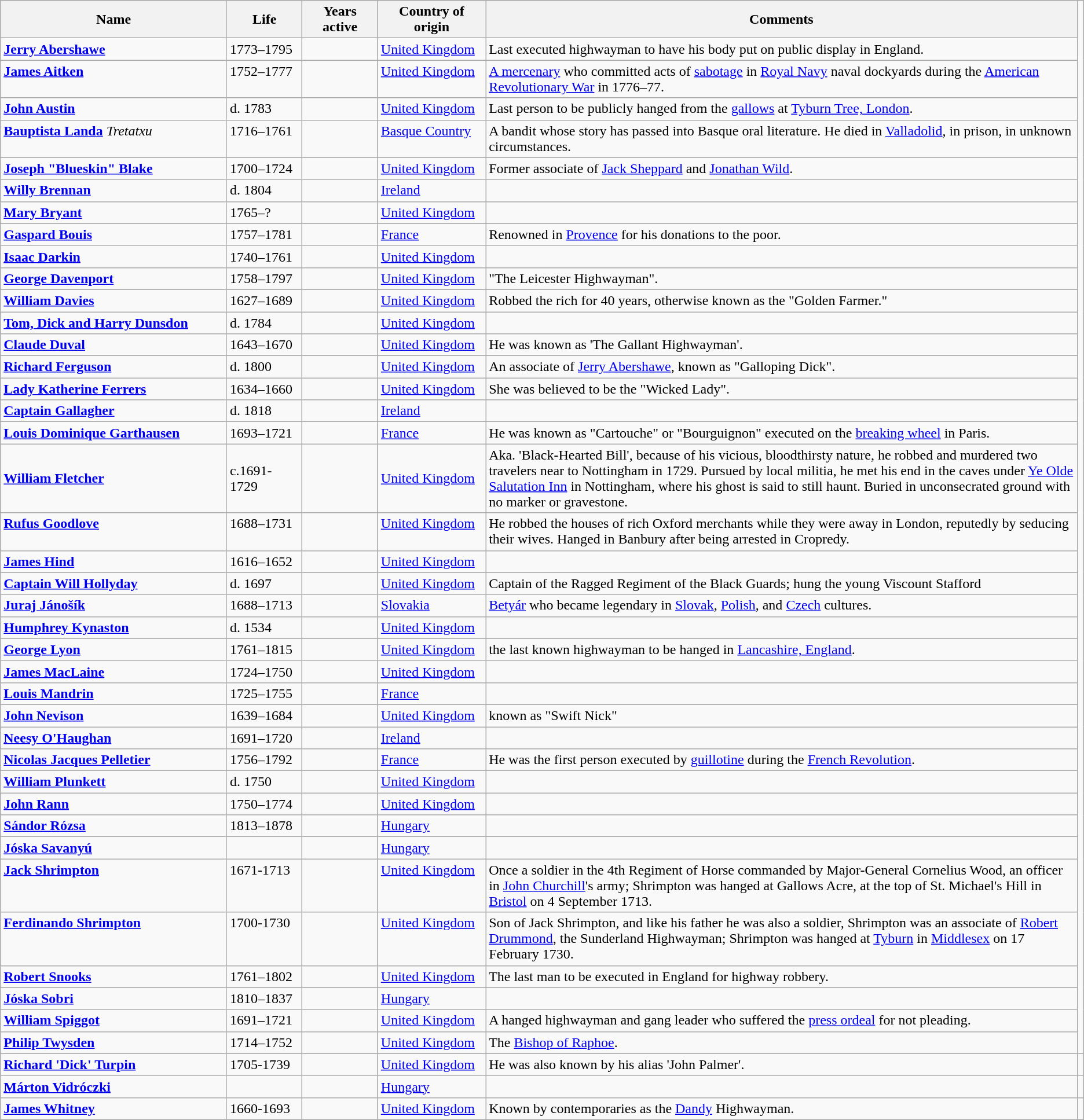<table class="sortable wikitable">
<tr>
<th style="width:21%;">Name</th>
<th style="width:7%;">Life</th>
<th style="width:7%;">Years active</th>
<th style="width:10%;">Country of origin</th>
<th style="width:55%;">Comments</th>
</tr>
<tr valign="top">
<td><strong><a href='#'>Jerry Abershawe</a></strong></td>
<td>1773–1795</td>
<td></td>
<td><a href='#'>United Kingdom</a></td>
<td>Last executed highwayman to have his body put on public display in England.</td>
</tr>
<tr valign="top">
<td><strong><a href='#'>James Aitken</a></strong></td>
<td>1752–1777</td>
<td></td>
<td><a href='#'>United Kingdom</a></td>
<td><a href='#'>A mercenary</a> who committed acts of <a href='#'>sabotage</a> in <a href='#'>Royal Navy</a> naval dockyards during the <a href='#'>American Revolutionary War</a> in 1776–77.</td>
</tr>
<tr valign="top">
<td><strong><a href='#'>John Austin</a></strong></td>
<td>d. 1783</td>
<td></td>
<td><a href='#'>United Kingdom</a></td>
<td>Last person to be publicly hanged from the <a href='#'>gallows</a> at <a href='#'>Tyburn Tree, London</a>.</td>
</tr>
<tr valign="top">
<td><strong><a href='#'>Bauptista Landa</a></strong> <em>Tretatxu</em></td>
<td>1716–1761</td>
<td></td>
<td><a href='#'>Basque Country</a></td>
<td>A bandit whose story has passed into Basque oral literature. He died in <a href='#'>Valladolid</a>, in prison, in unknown circumstances.</td>
</tr>
<tr valign="top">
<td><strong><a href='#'>Joseph "Blueskin" Blake</a></strong></td>
<td>1700–1724</td>
<td></td>
<td><a href='#'>United Kingdom</a></td>
<td>Former associate of <a href='#'>Jack Sheppard</a> and <a href='#'>Jonathan Wild</a>.</td>
</tr>
<tr valign="top">
<td><strong><a href='#'>Willy Brennan</a></strong></td>
<td>d. 1804</td>
<td></td>
<td><a href='#'>Ireland</a></td>
<td></td>
</tr>
<tr valign="top">
<td><strong><a href='#'>Mary Bryant</a></strong></td>
<td>1765–?</td>
<td></td>
<td><a href='#'>United Kingdom</a></td>
<td></td>
</tr>
<tr valign="top">
<td><strong><a href='#'>Gaspard Bouis</a></strong></td>
<td>1757–1781</td>
<td></td>
<td><a href='#'>France</a></td>
<td>Renowned in <a href='#'>Provence</a> for his donations to the poor.</td>
</tr>
<tr valign="top">
<td><strong><a href='#'>Isaac Darkin</a></strong></td>
<td>1740–1761</td>
<td></td>
<td><a href='#'>United Kingdom</a></td>
<td></td>
</tr>
<tr valign="top">
<td><strong><a href='#'>George Davenport</a></strong></td>
<td>1758–1797</td>
<td></td>
<td><a href='#'>United Kingdom</a></td>
<td>"The Leicester Highwayman".</td>
</tr>
<tr valign="top">
<td><strong><a href='#'>William Davies</a></strong></td>
<td>1627–1689</td>
<td></td>
<td><a href='#'>United Kingdom</a></td>
<td>Robbed the rich for 40 years, otherwise known as the "Golden Farmer."</td>
</tr>
<tr valign="top">
<td><strong><a href='#'>Tom, Dick and Harry Dunsdon</a></strong></td>
<td>d. 1784</td>
<td></td>
<td><a href='#'>United Kingdom</a></td>
<td></td>
</tr>
<tr valign="top">
<td><strong><a href='#'>Claude Duval</a></strong></td>
<td>1643–1670</td>
<td></td>
<td><a href='#'>United Kingdom</a></td>
<td>He was known as 'The Gallant Highwayman'.</td>
</tr>
<tr valign="top">
<td><strong><a href='#'>Richard Ferguson</a></strong></td>
<td>d. 1800</td>
<td></td>
<td><a href='#'>United Kingdom</a></td>
<td>An associate of <a href='#'>Jerry Abershawe</a>, known as "Galloping Dick".</td>
</tr>
<tr valign="top">
<td><strong><a href='#'>Lady Katherine Ferrers</a></strong></td>
<td>1634–1660</td>
<td></td>
<td><a href='#'>United Kingdom</a></td>
<td>She was believed to be the "Wicked Lady".</td>
</tr>
<tr valign="top">
<td><strong><a href='#'>Captain Gallagher</a></strong></td>
<td>d. 1818</td>
<td></td>
<td><a href='#'>Ireland</a></td>
<td></td>
</tr>
<tr valign="top">
<td><strong><a href='#'>Louis Dominique Garthausen</a></strong></td>
<td>1693–1721</td>
<td></td>
<td><a href='#'>France</a></td>
<td>He was known as "Cartouche" or "Bourguignon" executed on the <a href='#'>breaking wheel</a> in Paris.</td>
</tr>
<tr>
<td><strong><a href='#'>William Fletcher</a></strong></td>
<td>c.1691-1729</td>
<td></td>
<td><a href='#'>United Kingdom</a></td>
<td>Aka. 'Black-Hearted Bill', because of his vicious, bloodthirsty nature, he robbed and murdered two travelers near to Nottingham in 1729. Pursued by local militia, he met his end in the caves under <a href='#'>Ye Olde Salutation Inn</a> in Nottingham, where his ghost is said to still haunt. Buried in unconsecrated ground with no marker or gravestone.</td>
</tr>
<tr valign="top">
<td><strong><a href='#'>Rufus Goodlove</a></strong></td>
<td>1688–1731</td>
<td></td>
<td><a href='#'>United Kingdom</a></td>
<td>He robbed the houses of rich Oxford merchants while they were away in London, reputedly by seducing their wives. Hanged in Banbury after being arrested in Cropredy.</td>
</tr>
<tr valign="top">
<td><strong><a href='#'>James Hind</a></strong></td>
<td>1616–1652</td>
<td></td>
<td><a href='#'>United Kingdom</a></td>
<td></td>
</tr>
<tr valign="top">
<td><strong><a href='#'>Captain Will Hollyday</a></strong></td>
<td>d. 1697</td>
<td></td>
<td><a href='#'>United Kingdom</a></td>
<td>Captain of the Ragged Regiment of the Black Guards; hung the young Viscount Stafford</td>
</tr>
<tr valign="top">
<td><strong><a href='#'>Juraj Jánošík</a></strong></td>
<td>1688–1713</td>
<td></td>
<td><a href='#'>Slovakia</a></td>
<td><a href='#'>Betyár</a> who became legendary in <a href='#'>Slovak</a>, <a href='#'>Polish</a>, and <a href='#'>Czech</a> cultures.</td>
</tr>
<tr valign="top">
<td><strong><a href='#'>Humphrey Kynaston</a></strong></td>
<td>d. 1534</td>
<td></td>
<td><a href='#'>United Kingdom</a></td>
<td></td>
</tr>
<tr valign="top">
<td><strong><a href='#'>George Lyon</a></strong></td>
<td>1761–1815</td>
<td></td>
<td><a href='#'>United Kingdom</a></td>
<td>the last known highwayman to be hanged in <a href='#'>Lancashire, England</a>.</td>
</tr>
<tr valign="top">
<td><strong><a href='#'>James MacLaine</a></strong></td>
<td>1724–1750</td>
<td></td>
<td><a href='#'>United Kingdom</a></td>
<td></td>
</tr>
<tr valign="top">
<td><strong><a href='#'>Louis Mandrin</a></strong></td>
<td>1725–1755</td>
<td></td>
<td><a href='#'>France</a></td>
<td></td>
</tr>
<tr valign="top">
<td><strong><a href='#'>John Nevison</a></strong></td>
<td>1639–1684</td>
<td></td>
<td><a href='#'>United Kingdom</a></td>
<td>known as "Swift Nick"</td>
</tr>
<tr valign="top">
<td><strong><a href='#'>Neesy O'Haughan</a></strong></td>
<td>1691–1720</td>
<td></td>
<td><a href='#'>Ireland</a></td>
<td></td>
</tr>
<tr valign="top">
<td><strong><a href='#'>Nicolas Jacques Pelletier</a></strong></td>
<td>1756–1792</td>
<td></td>
<td><a href='#'>France</a></td>
<td>He was the first person executed by <a href='#'>guillotine</a> during the <a href='#'>French Revolution</a>.</td>
</tr>
<tr valign="top">
<td><strong><a href='#'>William Plunkett</a></strong></td>
<td>d. 1750</td>
<td></td>
<td><a href='#'>United Kingdom</a></td>
<td></td>
</tr>
<tr valign="top">
<td><strong><a href='#'>John Rann</a></strong></td>
<td>1750–1774</td>
<td></td>
<td><a href='#'>United Kingdom</a></td>
<td></td>
</tr>
<tr valign="top">
<td><strong><a href='#'>Sándor Rózsa</a></strong></td>
<td>1813–1878</td>
<td></td>
<td><a href='#'>Hungary</a></td>
<td></td>
</tr>
<tr valign="top">
<td><strong><a href='#'>Jóska Savanyú</a></strong></td>
<td></td>
<td></td>
<td><a href='#'>Hungary</a></td>
<td></td>
</tr>
<tr valign="top">
<td><strong><a href='#'>Jack Shrimpton</a></strong></td>
<td>1671-1713</td>
<td></td>
<td><a href='#'>United Kingdom</a></td>
<td>Once a soldier in the 4th Regiment of Horse commanded by Major-General Cornelius Wood, an officer in <a href='#'>John Churchill</a>'s army; Shrimpton was hanged at Gallows Acre, at the top of St. Michael's Hill in <a href='#'>Bristol</a> on 4 September 1713.</td>
</tr>
<tr valign="top">
<td><strong><a href='#'>Ferdinando Shrimpton</a></strong></td>
<td>1700-1730</td>
<td></td>
<td><a href='#'>United Kingdom</a></td>
<td>Son of Jack Shrimpton, and like his father he was also a soldier, Shrimpton was an associate of <a href='#'>Robert Drummond</a>, the Sunderland Highwayman; Shrimpton was hanged at <a href='#'>Tyburn</a> in <a href='#'>Middlesex</a> on 17 February 1730.</td>
</tr>
<tr valign="top">
<td><strong><a href='#'>Robert Snooks</a></strong></td>
<td>1761–1802</td>
<td></td>
<td><a href='#'>United Kingdom</a></td>
<td>The last man to be executed in England for highway robbery.</td>
</tr>
<tr valign="top">
<td><strong><a href='#'>Jóska Sobri</a></strong></td>
<td>1810–1837</td>
<td></td>
<td><a href='#'>Hungary</a></td>
<td></td>
</tr>
<tr valign="top">
<td><strong><a href='#'>William Spiggot</a></strong></td>
<td>1691–1721</td>
<td></td>
<td><a href='#'>United Kingdom</a></td>
<td>A hanged highwayman and gang leader who suffered the <a href='#'>press ordeal</a> for not pleading.</td>
</tr>
<tr valign="top">
<td><strong><a href='#'>Philip Twysden</a></strong></td>
<td>1714–1752</td>
<td></td>
<td><a href='#'>United Kingdom</a></td>
<td>The <a href='#'>Bishop of Raphoe</a>.</td>
</tr>
<tr valign="top">
<td><strong><a href='#'>Richard 'Dick' Turpin</a></strong></td>
<td>1705-1739</td>
<td></td>
<td><a href='#'>United Kingdom</a></td>
<td>He was also known by his alias 'John Palmer'.</td>
<td></td>
</tr>
<tr valign="top">
<td><strong><a href='#'>Márton Vidróczki</a></strong></td>
<td></td>
<td></td>
<td><a href='#'>Hungary</a></td>
<td></td>
</tr>
<tr valign="top">
<td><strong><a href='#'>James Whitney</a></strong></td>
<td>1660-1693</td>
<td></td>
<td><a href='#'>United Kingdom</a></td>
<td>Known by contemporaries as the <a href='#'>Dandy</a> Highwayman.</td>
<td></td>
</tr>
</table>
